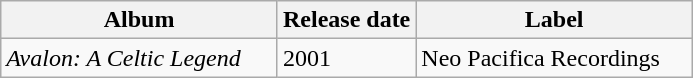<table class="wikitable">
<tr>
<th width="40%">Album</th>
<th width="20%">Release date</th>
<th width="40%">Label</th>
</tr>
<tr>
<td><em>Avalon: A Celtic Legend</em></td>
<td>2001</td>
<td>Neo Pacifica Recordings</td>
</tr>
</table>
